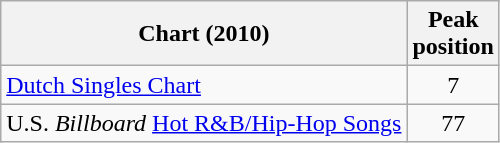<table class="wikitable sortable">
<tr>
<th>Chart (2010)</th>
<th>Peak<br>position</th>
</tr>
<tr>
<td><a href='#'>Dutch Singles Chart</a></td>
<td align="center">7</td>
</tr>
<tr>
<td>U.S. <em>Billboard</em> <a href='#'>Hot R&B/Hip-Hop Songs</a></td>
<td align="center">77</td>
</tr>
</table>
